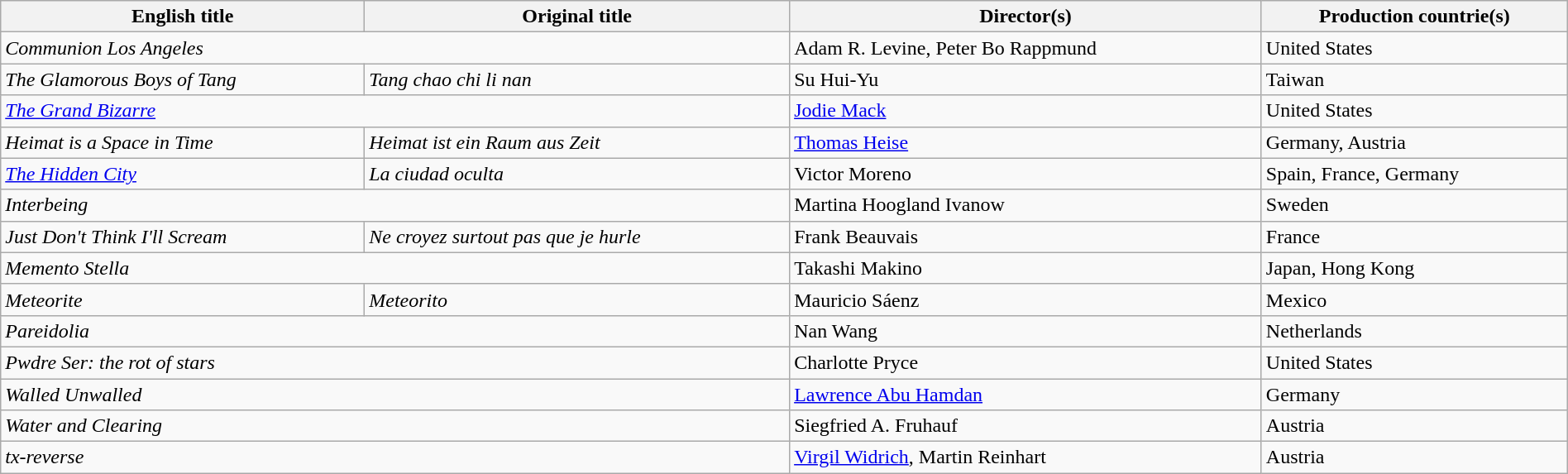<table class="sortable wikitable" style="width:100%; margin-bottom:4px" cellpadding="5">
<tr>
<th scope="col">English title</th>
<th scope="col">Original title</th>
<th scope="col">Director(s)</th>
<th scope="col">Production countrie(s)</th>
</tr>
<tr>
<td colspan="2"><em>Communion Los Angeles</em></td>
<td>Adam R. Levine, Peter Bo Rappmund</td>
<td>United States</td>
</tr>
<tr>
<td><em>The Glamorous Boys of Tang</em></td>
<td><em>Tang chao chi li nan</em></td>
<td>Su Hui-Yu</td>
<td>Taiwan</td>
</tr>
<tr>
<td colspan="2"><em><a href='#'>The Grand Bizarre</a></em></td>
<td><a href='#'>Jodie Mack</a></td>
<td>United States</td>
</tr>
<tr>
<td><em>Heimat is a Space in Time</em></td>
<td><em>Heimat ist ein Raum aus Zeit</em></td>
<td><a href='#'>Thomas Heise</a></td>
<td>Germany, Austria</td>
</tr>
<tr>
<td><em><a href='#'>The Hidden City</a></em></td>
<td><em>La ciudad oculta</em></td>
<td>Victor Moreno</td>
<td>Spain, France, Germany</td>
</tr>
<tr>
<td colspan="2"><em>Interbeing</em></td>
<td>Martina Hoogland Ivanow</td>
<td>Sweden</td>
</tr>
<tr>
<td><em>Just Don't Think I'll Scream</em></td>
<td><em>Ne croyez surtout pas que je hurle</em></td>
<td>Frank Beauvais</td>
<td>France</td>
</tr>
<tr>
<td colspan="2"><em>Memento Stella</em></td>
<td>Takashi Makino</td>
<td>Japan, Hong Kong</td>
</tr>
<tr>
<td><em>Meteorite</em></td>
<td><em>Meteorito</em></td>
<td>Mauricio Sáenz</td>
<td>Mexico</td>
</tr>
<tr>
<td colspan="2"><em>Pareidolia</em></td>
<td>Nan Wang</td>
<td>Netherlands</td>
</tr>
<tr>
<td colspan="2"><em>Pwdre Ser: the rot of stars</em></td>
<td>Charlotte Pryce</td>
<td>United States</td>
</tr>
<tr>
<td colspan="2"><em>Walled Unwalled</em></td>
<td><a href='#'>Lawrence Abu Hamdan</a></td>
<td>Germany</td>
</tr>
<tr>
<td colspan="2"><em>Water and Clearing</em></td>
<td>Siegfried A. Fruhauf</td>
<td>Austria</td>
</tr>
<tr>
<td colspan="2"><em>tx-reverse</em></td>
<td><a href='#'>Virgil Widrich</a>, Martin Reinhart</td>
<td>Austria</td>
</tr>
</table>
